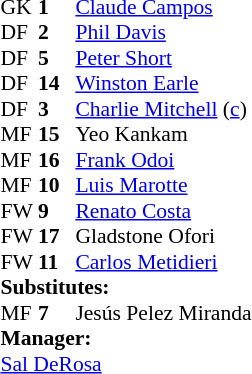<table cellspacing="0" cellpadding="0" style="font-size:90%; margin:0.2em auto;">
<tr>
<th width="25"></th>
<th width="25"></th>
</tr>
<tr>
<td>GK</td>
<td><strong>1</strong></td>
<td> <a href='#'>Claude Campos</a></td>
</tr>
<tr>
<td>DF</td>
<td><strong>2</strong></td>
<td> <a href='#'>Phil Davis</a></td>
</tr>
<tr>
<td>DF</td>
<td><strong>5</strong></td>
<td> <a href='#'>Peter Short</a></td>
</tr>
<tr>
<td>DF</td>
<td><strong>14</strong></td>
<td> <a href='#'>Winston Earle</a></td>
</tr>
<tr>
<td>DF</td>
<td><strong>3</strong></td>
<td> <a href='#'>Charlie Mitchell</a> (<a href='#'>c</a>)</td>
</tr>
<tr>
<td>MF</td>
<td><strong>15</strong></td>
<td> Yeo Kankam</td>
</tr>
<tr>
<td>MF</td>
<td><strong>16</strong></td>
<td> <a href='#'>Frank Odoi</a></td>
</tr>
<tr>
<td>MF</td>
<td><strong>10</strong></td>
<td> <a href='#'>Luis Marotte</a></td>
</tr>
<tr>
<td>FW</td>
<td><strong>9</strong></td>
<td> <a href='#'>Renato Costa</a></td>
</tr>
<tr>
<td>FW</td>
<td><strong>17</strong></td>
<td> Gladstone Ofori</td>
</tr>
<tr>
<td>FW</td>
<td><strong>11</strong></td>
<td> <a href='#'>Carlos Metidieri</a></td>
</tr>
<tr>
<td colspan="4"><strong>Substitutes:</strong></td>
</tr>
<tr>
<td>MF</td>
<td><strong>7</strong></td>
<td> Jesús Pelez Miranda</td>
<td></td>
<td></td>
</tr>
<tr>
<td colspan=3><strong>Manager:</strong></td>
</tr>
<tr>
<td colspan=4> <a href='#'>Sal DeRosa</a></td>
</tr>
</table>
